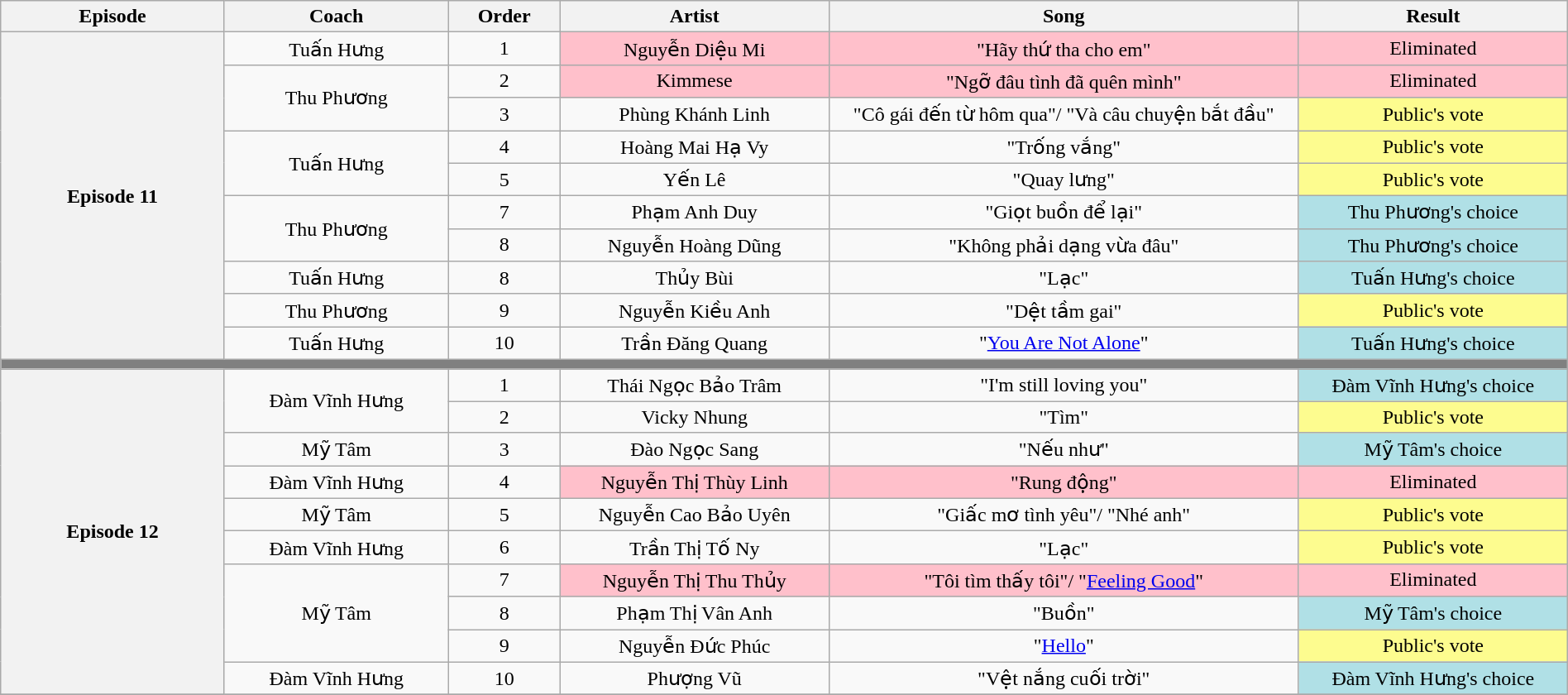<table class="wikitable" style="text-align:center; width:100%;">
<tr>
<th style="width:10%;">Episode</th>
<th style="width:10%;">Coach</th>
<th style="width:05%;">Order</th>
<th style="width:12%;">Artist</th>
<th style="width:21%;">Song</th>
<th style="width:12%;">Result</th>
</tr>
<tr>
<th rowspan="10" scope="row">Episode 11<br></th>
<td>Tuấn Hưng</td>
<td>1</td>
<td style="background:pink;">Nguyễn Diệu Mi</td>
<td style="background:pink;">"Hãy thứ tha cho em"</td>
<td style="background:pink;">Eliminated</td>
</tr>
<tr>
<td rowspan="2">Thu Phương</td>
<td>2</td>
<td style="background:pink;">Kimmese</td>
<td style="background:pink;">"Ngỡ đâu tình đã quên mình"</td>
<td style="background:pink;">Eliminated</td>
</tr>
<tr>
<td>3</td>
<td>Phùng Khánh Linh</td>
<td>"Cô gái đến từ hôm qua"/ "Và câu chuyện bắt đầu"</td>
<td style="background:#fdfc8f;">Public's vote</td>
</tr>
<tr>
<td rowspan="2">Tuấn Hưng</td>
<td>4</td>
<td>Hoàng Mai Hạ Vy</td>
<td>"Trống vắng"</td>
<td style="background:#fdfc8f;">Public's vote</td>
</tr>
<tr>
<td>5</td>
<td>Yến Lê</td>
<td>"Quay lưng"</td>
<td style="background:#fdfc8f;">Public's vote</td>
</tr>
<tr>
<td rowspan="2">Thu Phương</td>
<td>7</td>
<td>Phạm Anh Duy</td>
<td>"Giọt buồn để lại"</td>
<td style="background:#b0e0e6;">Thu Phương's choice</td>
</tr>
<tr>
<td>8</td>
<td>Nguyễn Hoàng Dũng</td>
<td>"Không phải dạng vừa đâu"</td>
<td style="background:#b0e0e6;">Thu Phương's choice</td>
</tr>
<tr>
<td>Tuấn Hưng</td>
<td>8</td>
<td>Thủy Bùi</td>
<td>"Lạc"</td>
<td style="background:#b0e0e6;">Tuấn Hưng's choice</td>
</tr>
<tr>
<td>Thu Phương</td>
<td>9</td>
<td>Nguyễn Kiều Anh</td>
<td>"Dệt tầm gai"</td>
<td style="background:#fdfc8f;">Public's vote</td>
</tr>
<tr>
<td>Tuấn Hưng</td>
<td>10</td>
<td>Trần Đăng Quang</td>
<td>"<a href='#'>You Are Not Alone</a>"</td>
<td style="background:#b0e0e6;">Tuấn Hưng's choice</td>
</tr>
<tr>
<td colspan="6" style="background:gray;"></td>
</tr>
<tr>
<th rowspan="10" scope="row">Episode 12<br></th>
<td rowspan="2">Đàm Vĩnh Hưng</td>
<td>1</td>
<td>Thái Ngọc Bảo Trâm</td>
<td>"I'm still loving you"</td>
<td style="background:#b0e0e6;">Đàm Vĩnh Hưng's choice</td>
</tr>
<tr>
<td>2</td>
<td>Vicky Nhung</td>
<td>"Tìm"</td>
<td style="background:#fdfc8f;">Public's vote</td>
</tr>
<tr>
<td>Mỹ Tâm</td>
<td>3</td>
<td>Đào Ngọc Sang</td>
<td>"Nếu như"</td>
<td style="background:#b0e0e6;">Mỹ Tâm's choice</td>
</tr>
<tr>
<td>Đàm Vĩnh Hưng</td>
<td>4</td>
<td style="background:pink;">Nguyễn Thị Thùy Linh</td>
<td style="background:pink;">"Rung động"</td>
<td style="background:pink;">Eliminated</td>
</tr>
<tr>
<td>Mỹ Tâm</td>
<td>5</td>
<td>Nguyễn Cao Bảo Uyên</td>
<td>"Giấc mơ tình yêu"/ "Nhé anh"</td>
<td style="background:#fdfc8f;">Public's vote</td>
</tr>
<tr>
<td>Đàm Vĩnh Hưng</td>
<td>6</td>
<td>Trần Thị Tố Ny</td>
<td>"Lạc"</td>
<td style="background:#fdfc8f;">Public's vote</td>
</tr>
<tr>
<td rowspan="3">Mỹ Tâm</td>
<td>7</td>
<td style="background:pink;">Nguyễn Thị Thu Thủy</td>
<td style="background:pink;">"Tôi tìm thấy tôi"/ "<a href='#'>Feeling Good</a>"</td>
<td style="background:pink;">Eliminated</td>
</tr>
<tr>
<td>8</td>
<td>Phạm Thị Vân Anh</td>
<td>"Buồn"</td>
<td style="background:#b0e0e6;">Mỹ Tâm's choice</td>
</tr>
<tr>
<td>9</td>
<td>Nguyễn Đức Phúc</td>
<td>"<a href='#'>Hello</a>"</td>
<td style="background:#fdfc8f;">Public's vote</td>
</tr>
<tr>
<td>Đàm Vĩnh Hưng</td>
<td>10</td>
<td>Phượng Vũ</td>
<td>"Vệt nắng cuối trời"</td>
<td style="background:#b0e0e6;">Đàm Vĩnh Hưng's choice</td>
</tr>
<tr>
</tr>
</table>
